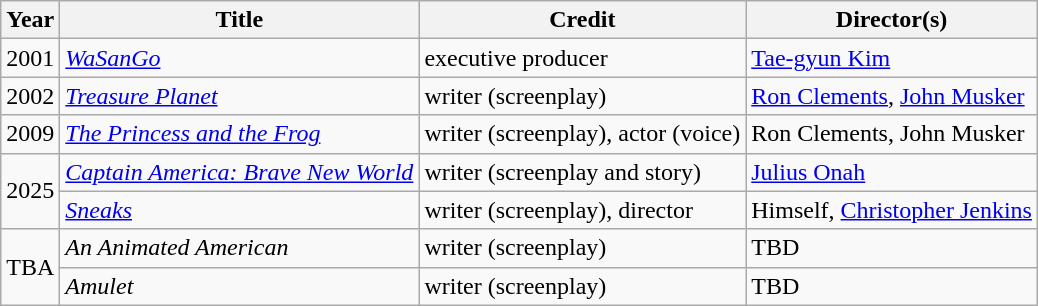<table class="wikitable sortable">
<tr>
<th>Year</th>
<th>Title</th>
<th>Credit</th>
<th>Director(s)</th>
</tr>
<tr>
<td>2001</td>
<td><em><a href='#'>WaSanGo</a></em></td>
<td>executive producer</td>
<td><a href='#'>Tae-gyun Kim</a></td>
</tr>
<tr>
<td>2002</td>
<td><em><a href='#'>Treasure Planet</a></em></td>
<td>writer (screenplay)</td>
<td><a href='#'>Ron Clements</a>, <a href='#'>John Musker</a></td>
</tr>
<tr>
<td>2009</td>
<td><em><a href='#'>The Princess and the Frog</a></em></td>
<td>writer (screenplay), actor (voice)</td>
<td>Ron Clements, John Musker</td>
</tr>
<tr>
<td rowspan="2">2025</td>
<td><em><a href='#'>Captain America: Brave New World</a></em></td>
<td>writer (screenplay and story)</td>
<td><a href='#'>Julius Onah</a></td>
</tr>
<tr>
<td><em><a href='#'>Sneaks</a></em></td>
<td>writer (screenplay), director</td>
<td>Himself, <a href='#'>Christopher Jenkins</a></td>
</tr>
<tr>
<td rowspan="2">TBA</td>
<td><em>An Animated American</em></td>
<td>writer (screenplay)</td>
<td>TBD</td>
</tr>
<tr>
<td><em>Amulet</em></td>
<td>writer (screenplay)</td>
<td>TBD</td>
</tr>
</table>
